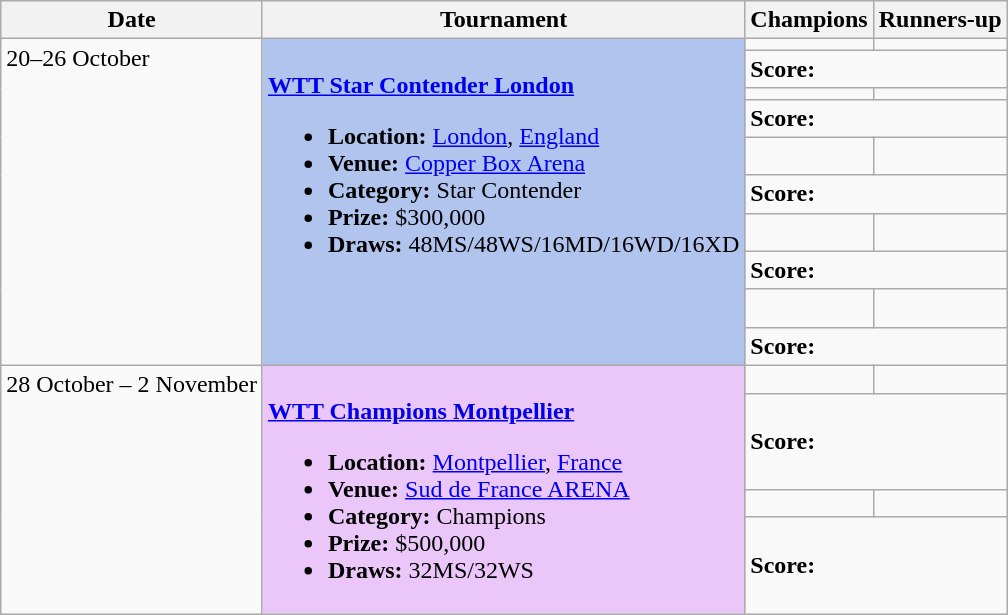<table class="wikitable">
<tr>
<th scope=col>Date</th>
<th scope=col>Tournament</th>
<th scope=col>Champions</th>
<th scope=col>Runners-up</th>
</tr>
<tr valign=top>
<td rowspan=10>20–26 October</td>
<td style="background:#b0c4ed;" rowspan="10"><br><strong><a href='#'>WTT Star Contender London</a></strong><ul><li><strong>Location:</strong> <a href='#'>London</a>, <a href='#'>England</a></li><li><strong>Venue:</strong> <a href='#'>Copper Box Arena</a></li><li><strong>Category:</strong> Star Contender</li><li><strong>Prize:</strong> $300,000</li><li><strong>Draws:</strong> 48MS/48WS/16MD/16WD/16XD</li></ul></td>
<td><strong> </strong></td>
<td></td>
</tr>
<tr>
<td colspan=2><strong>Score: </strong></td>
</tr>
<tr valign=top>
<td><strong> </strong></td>
<td></td>
</tr>
<tr>
<td colspan=2><strong>Score: </strong></td>
</tr>
<tr valign=top>
<td><strong> <br> </strong></td>
<td> <br></td>
</tr>
<tr>
<td colspan=2><strong>Score: </strong></td>
</tr>
<tr valign=top>
<td><strong> <br> </strong></td>
<td> <br></td>
</tr>
<tr>
<td colspan=2><strong>Score: </strong></td>
</tr>
<tr valign=top>
<td><strong> <br> </strong></td>
<td> <br></td>
</tr>
<tr>
<td colspan=2><strong>Score: </strong></td>
</tr>
<tr valign=top>
<td rowspan=4>28 October – 2 November</td>
<td style="background:#EBC7F9;" rowspan="4"><br><strong><a href='#'>WTT Champions Montpellier</a></strong><ul><li><strong>Location:</strong> <a href='#'>Montpellier</a>, <a href='#'>France</a></li><li><strong>Venue:</strong> <a href='#'>Sud de France ARENA</a></li><li><strong>Category:</strong> Champions</li><li><strong>Prize:</strong> $500,000</li><li><strong>Draws:</strong> 32MS/32WS</li></ul></td>
<td valign=middle><strong> </strong></td>
<td valign=middle></td>
</tr>
<tr>
<td colspan=2><strong>Score: </strong></td>
</tr>
<tr valign=middle>
<td><strong> </strong></td>
<td></td>
</tr>
<tr>
<td colspan=2><strong>Score: </strong></td>
</tr>
</table>
